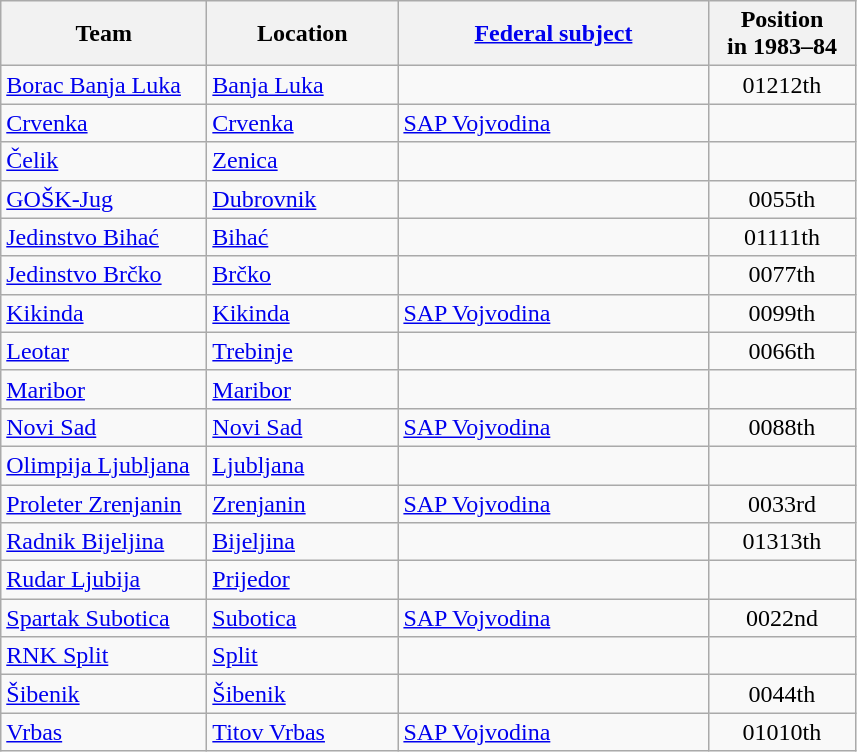<table class="wikitable sortable" style="text-align:left">
<tr>
<th width="130">Team</th>
<th width="120">Location</th>
<th width="200"><a href='#'>Federal subject</a></th>
<th width="90">Position<br>in 1983–84</th>
</tr>
<tr>
<td><a href='#'>Borac Banja Luka</a></td>
<td><a href='#'>Banja Luka</a></td>
<td></td>
<td style="text-align:center"><span>012</span>12th</td>
</tr>
<tr>
<td><a href='#'>Crvenka</a></td>
<td><a href='#'>Crvenka</a></td>
<td> <a href='#'>SAP Vojvodina</a></td>
<td></td>
</tr>
<tr>
<td><a href='#'>Čelik</a></td>
<td><a href='#'>Zenica</a></td>
<td></td>
<td></td>
</tr>
<tr>
<td><a href='#'>GOŠK-Jug</a></td>
<td><a href='#'>Dubrovnik</a></td>
<td></td>
<td style="text-align:center"><span>005</span>5th</td>
</tr>
<tr>
<td><a href='#'>Jedinstvo Bihać</a></td>
<td><a href='#'>Bihać</a></td>
<td></td>
<td style="text-align:center"><span>011</span>11th</td>
</tr>
<tr>
<td><a href='#'>Jedinstvo Brčko</a></td>
<td><a href='#'>Brčko</a></td>
<td></td>
<td style="text-align:center"><span>007</span>7th</td>
</tr>
<tr>
<td><a href='#'>Kikinda</a></td>
<td><a href='#'>Kikinda</a></td>
<td> <a href='#'>SAP Vojvodina</a></td>
<td style="text-align:center"><span>009</span>9th</td>
</tr>
<tr>
<td><a href='#'>Leotar</a></td>
<td><a href='#'>Trebinje</a></td>
<td></td>
<td style="text-align:center"><span>006</span>6th</td>
</tr>
<tr>
<td><a href='#'>Maribor</a></td>
<td><a href='#'>Maribor</a></td>
<td></td>
<td></td>
</tr>
<tr>
<td><a href='#'>Novi Sad</a></td>
<td><a href='#'>Novi Sad</a></td>
<td> <a href='#'>SAP Vojvodina</a></td>
<td style="text-align:center"><span>008</span>8th</td>
</tr>
<tr>
<td><a href='#'>Olimpija Ljubljana</a></td>
<td><a href='#'>Ljubljana</a></td>
<td></td>
<td></td>
</tr>
<tr>
<td><a href='#'>Proleter Zrenjanin</a></td>
<td><a href='#'>Zrenjanin</a></td>
<td> <a href='#'>SAP Vojvodina</a></td>
<td style="text-align:center"><span>003</span>3rd</td>
</tr>
<tr>
<td><a href='#'>Radnik Bijeljina</a></td>
<td><a href='#'>Bijeljina</a></td>
<td></td>
<td style="text-align:center"><span>013</span>13th</td>
</tr>
<tr>
<td><a href='#'>Rudar Ljubija</a></td>
<td><a href='#'>Prijedor</a></td>
<td></td>
<td></td>
</tr>
<tr>
<td><a href='#'>Spartak Subotica</a></td>
<td><a href='#'>Subotica</a></td>
<td> <a href='#'>SAP Vojvodina</a></td>
<td style="text-align:center"><span>002</span>2nd</td>
</tr>
<tr>
<td><a href='#'>RNK Split</a></td>
<td><a href='#'>Split</a></td>
<td></td>
<td></td>
</tr>
<tr>
<td><a href='#'>Šibenik</a></td>
<td><a href='#'>Šibenik</a></td>
<td></td>
<td style="text-align:center"><span>004</span>4th</td>
</tr>
<tr>
<td><a href='#'>Vrbas</a></td>
<td><a href='#'>Titov Vrbas</a></td>
<td> <a href='#'>SAP Vojvodina</a></td>
<td style="text-align:center"><span>010</span>10th</td>
</tr>
</table>
